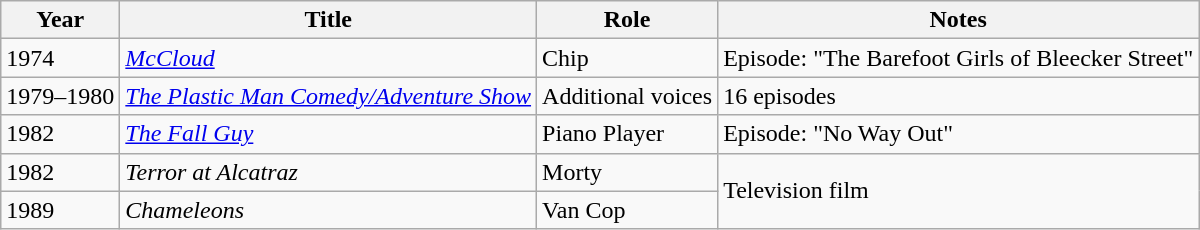<table class="wikitable sortable">
<tr>
<th>Year</th>
<th>Title</th>
<th>Role</th>
<th>Notes</th>
</tr>
<tr>
<td>1974</td>
<td><a href='#'><em>McCloud</em></a></td>
<td>Chip</td>
<td>Episode: "The Barefoot Girls of Bleecker Street"</td>
</tr>
<tr>
<td>1979–1980</td>
<td><em><a href='#'>The Plastic Man Comedy/Adventure Show</a></em></td>
<td>Additional voices</td>
<td>16 episodes</td>
</tr>
<tr>
<td>1982</td>
<td><em><a href='#'>The Fall Guy</a></em></td>
<td>Piano Player</td>
<td>Episode: "No Way Out"</td>
</tr>
<tr>
<td>1982</td>
<td><em>Terror at Alcatraz</em></td>
<td>Morty</td>
<td rowspan="2">Television film</td>
</tr>
<tr>
<td>1989</td>
<td><em>Chameleons</em></td>
<td>Van Cop</td>
</tr>
</table>
